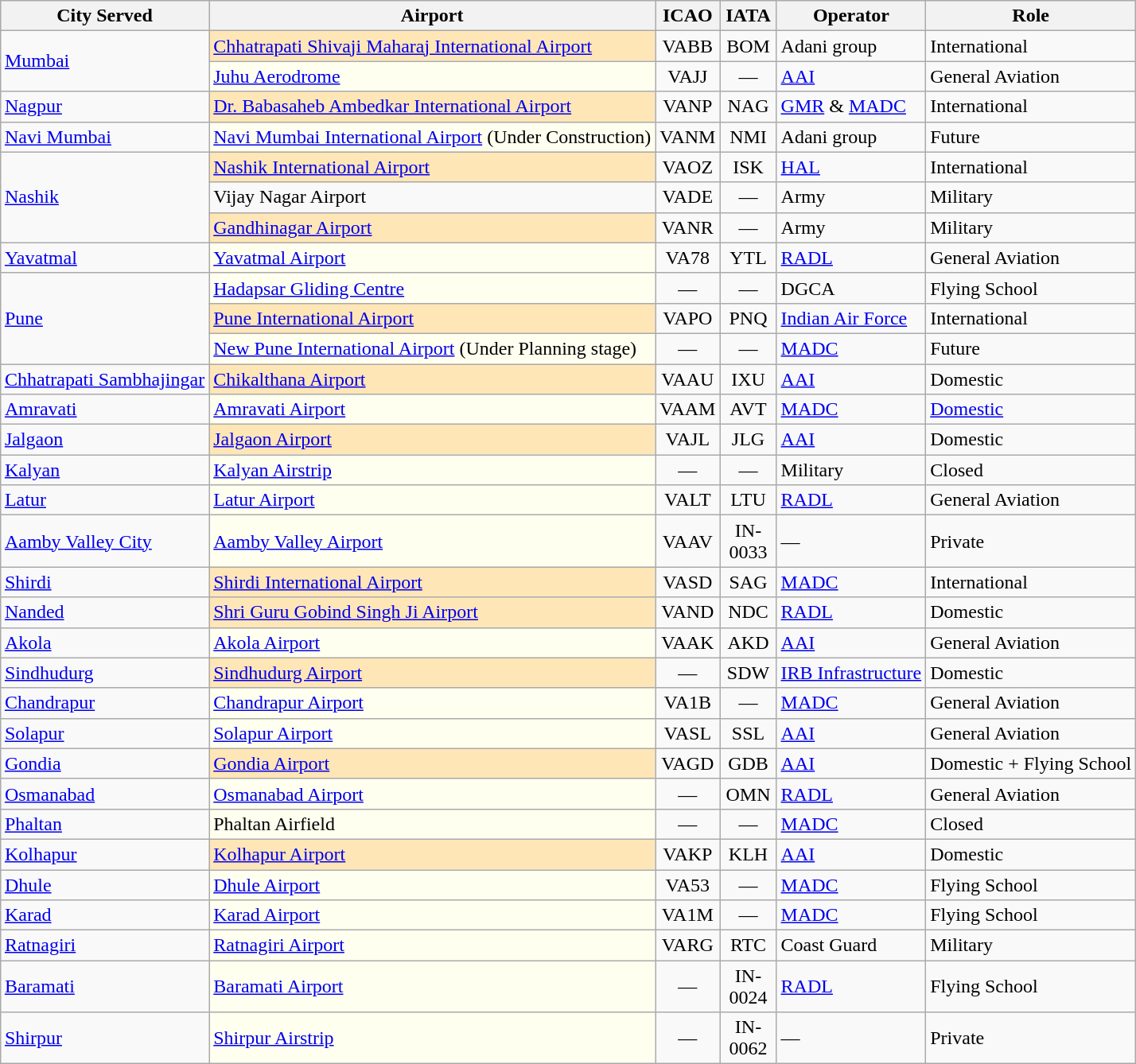<table class="wikitable sortable" style="margin: 1em auto;">
<tr>
<th>City Served</th>
<th>Airport</th>
<th>ICAO</th>
<th style="width:40px;">IATA</th>
<th>Operator</th>
<th>Role</th>
</tr>
<tr>
<td rowspan=2><a href='#'>Mumbai</a></td>
<td style="background:#ffe6b7;"><a href='#'>Chhatrapati Shivaji Maharaj International Airport</a></td>
<td align=center>VABB</td>
<td align=center>BOM</td>
<td>Adani group</td>
<td>International</td>
</tr>
<tr>
<td style="background:#FFFFF0;"><a href='#'>Juhu Aerodrome</a></td>
<td align=center>VAJJ</td>
<td align=center>—</td>
<td><a href='#'>AAI</a></td>
<td>General Aviation</td>
</tr>
<tr>
<td><a href='#'>Nagpur</a></td>
<td style="background:#ffe6b7;"><a href='#'>Dr. Babasaheb Ambedkar International Airport</a></td>
<td align=center>VANP</td>
<td align=center>NAG</td>
<td><a href='#'>GMR</a> & <a href='#'>MADC</a></td>
<td>International</td>
</tr>
<tr>
<td><a href='#'>Navi Mumbai</a></td>
<td style="background:#FFFFF0;"><a href='#'>Navi Mumbai International Airport</a> (Under Construction)</td>
<td align=center>VANM</td>
<td align="center">NMI</td>
<td>Adani group</td>
<td>Future</td>
</tr>
<tr>
<td rowspan=3><a href='#'>Nashik</a></td>
<td style="background:#ffe6b7;"><a href='#'>Nashik International Airport</a></td>
<td align="center">VAOZ</td>
<td align="center">ISK</td>
<td><a href='#'>HAL</a></td>
<td>International</td>
</tr>
<tr>
<td>Vijay Nagar Airport</td>
<td align=center>VADE</td>
<td align=center>—</td>
<td>Army</td>
<td>Military</td>
</tr>
<tr>
<td style="background:#ffe6b7;"><a href='#'>Gandhinagar Airport</a></td>
<td align="center">VANR</td>
<td align="center">—</td>
<td>Army</td>
<td>Military</td>
</tr>
<tr>
<td><a href='#'>Yavatmal</a></td>
<td style="background:#FFFFF0;"><a href='#'>Yavatmal Airport</a></td>
<td align=center>VA78</td>
<td align=center>YTL</td>
<td><a href='#'>RADL</a></td>
<td>General Aviation</td>
</tr>
<tr>
<td rowspan=3><a href='#'>Pune</a></td>
<td style="background:#FFFFF0;"><a href='#'>Hadapsar Gliding Centre</a></td>
<td align=center>—</td>
<td align=center>—</td>
<td>DGCA</td>
<td>Flying School</td>
</tr>
<tr>
<td style="background:#ffe6b7;"><a href='#'>Pune International Airport</a></td>
<td align=center>VAPO</td>
<td align=center>PNQ</td>
<td><a href='#'>Indian Air Force</a></td>
<td>International</td>
</tr>
<tr>
<td style="background:#FFFFF0;"><a href='#'>New Pune International Airport</a> (Under Planning stage)</td>
<td align=center>—</td>
<td align=center>—</td>
<td><a href='#'>MADC</a></td>
<td>Future</td>
</tr>
<tr>
<td><a href='#'>Chhatrapati Sambhajingar</a></td>
<td style="background:#ffe6b7;"><a href='#'>Chikalthana Airport</a></td>
<td align=center>VAAU</td>
<td align=center>IXU</td>
<td><a href='#'>AAI</a></td>
<td>Domestic</td>
</tr>
<tr>
<td><a href='#'>Amravati</a></td>
<td style="background:#FFFFF0;"><a href='#'>Amravati Airport</a></td>
<td align=center>VAAM</td>
<td align="center">AVT</td>
<td><a href='#'>MADC</a></td>
<td><a href='#'>Domestic</a></td>
</tr>
<tr>
<td><a href='#'>Jalgaon</a></td>
<td style="background:#ffe6b7;"><a href='#'>Jalgaon Airport</a></td>
<td align=center>VAJL</td>
<td align=center>JLG</td>
<td><a href='#'>AAI</a></td>
<td>Domestic</td>
</tr>
<tr>
<td><a href='#'>Kalyan</a></td>
<td style="background:#FFFFF0;"><a href='#'>Kalyan Airstrip</a></td>
<td align=center>—</td>
<td align=center>—</td>
<td>Military</td>
<td>Closed</td>
</tr>
<tr>
<td><a href='#'>Latur</a></td>
<td style="background:#FFFFF0;"><a href='#'>Latur Airport</a></td>
<td align=center>VALT</td>
<td align=center>LTU</td>
<td><a href='#'>RADL</a></td>
<td>General Aviation</td>
</tr>
<tr>
<td><a href='#'>Aamby Valley City</a></td>
<td style="background:#FFFFF0;"><a href='#'>Aamby Valley Airport</a></td>
<td align=center>VAAV</td>
<td align=center>IN-0033</td>
<td>—</td>
<td>Private</td>
</tr>
<tr>
<td><a href='#'>Shirdi</a></td>
<td style="background:#ffe6b7;"><a href='#'>Shirdi International Airport</a></td>
<td align=center>VASD</td>
<td align=center>SAG</td>
<td><a href='#'>MADC</a></td>
<td>International</td>
</tr>
<tr>
<td><a href='#'>Nanded</a></td>
<td style="background:#ffe6b7;"><a href='#'>Shri Guru Gobind Singh Ji Airport</a></td>
<td align=center>VAND</td>
<td align=center>NDC</td>
<td><a href='#'>RADL</a></td>
<td>Domestic</td>
</tr>
<tr>
<td><a href='#'>Akola</a></td>
<td style="background:#FFFFF0;"><a href='#'>Akola Airport</a></td>
<td align=center>VAAK</td>
<td align=center>AKD</td>
<td><a href='#'>AAI</a></td>
<td>General Aviation</td>
</tr>
<tr>
<td><a href='#'>Sindhudurg</a></td>
<td style="background:#ffe6b7;"><a href='#'>Sindhudurg Airport</a></td>
<td align=center>—</td>
<td align=center>SDW</td>
<td><a href='#'>IRB Infrastructure</a></td>
<td>Domestic</td>
</tr>
<tr>
<td><a href='#'>Chandrapur</a></td>
<td style="background:#FFFFF0;"><a href='#'>Chandrapur Airport</a></td>
<td align=center>VA1B</td>
<td align=center>—</td>
<td><a href='#'>MADC</a></td>
<td>General Aviation</td>
</tr>
<tr>
<td><a href='#'>Solapur</a></td>
<td style="background:#FFFFF0;"><a href='#'>Solapur Airport</a></td>
<td align=center>VASL</td>
<td align=center>SSL</td>
<td><a href='#'>AAI</a></td>
<td>General Aviation</td>
</tr>
<tr>
<td><a href='#'>Gondia</a></td>
<td style="background:#ffe6b7;"><a href='#'>Gondia Airport</a></td>
<td align=center>VAGD</td>
<td align=center>GDB</td>
<td><a href='#'>AAI</a></td>
<td>Domestic + Flying School</td>
</tr>
<tr>
<td><a href='#'>Osmanabad</a></td>
<td style="background:#FFFFF0;"><a href='#'>Osmanabad Airport</a></td>
<td align=center>—</td>
<td align=center>OMN</td>
<td><a href='#'>RADL</a></td>
<td>General Aviation</td>
</tr>
<tr>
<td><a href='#'>Phaltan</a></td>
<td style="background:#FFFFF0;">Phaltan Airfield</td>
<td align=center>—</td>
<td align=center>—</td>
<td><a href='#'>MADC</a></td>
<td>Closed</td>
</tr>
<tr>
<td><a href='#'>Kolhapur</a></td>
<td style="background:#ffe6b7;"><a href='#'>Kolhapur Airport</a></td>
<td align=center>VAKP</td>
<td align=center>KLH</td>
<td><a href='#'>AAI</a></td>
<td>Domestic</td>
</tr>
<tr>
<td><a href='#'>Dhule</a></td>
<td style="background:#FFFFF0;"><a href='#'>Dhule Airport</a></td>
<td align=center>VA53</td>
<td align=center>—</td>
<td><a href='#'>MADC</a></td>
<td>Flying School</td>
</tr>
<tr>
<td><a href='#'>Karad</a></td>
<td style="background:#FFFFF0;"><a href='#'>Karad Airport</a></td>
<td align=center>VA1M</td>
<td align=center>—</td>
<td><a href='#'>MADC</a></td>
<td>Flying School</td>
</tr>
<tr>
<td><a href='#'>Ratnagiri</a></td>
<td style="background:#FFFFF0;"><a href='#'>Ratnagiri Airport</a></td>
<td align=center>VARG</td>
<td align=center>RTC</td>
<td>Coast Guard</td>
<td>Military</td>
</tr>
<tr>
<td><a href='#'>Baramati</a></td>
<td style="background:#FFFFF0;"><a href='#'>Baramati Airport</a></td>
<td align=center>—</td>
<td align=center>IN-0024</td>
<td><a href='#'>RADL</a></td>
<td>Flying School</td>
</tr>
<tr>
<td><a href='#'>Shirpur</a></td>
<td style="background:#FFFFF0;"><a href='#'>Shirpur Airstrip</a></td>
<td align=center>—</td>
<td align=center>IN-0062</td>
<td>—</td>
<td>Private</td>
</tr>
</table>
